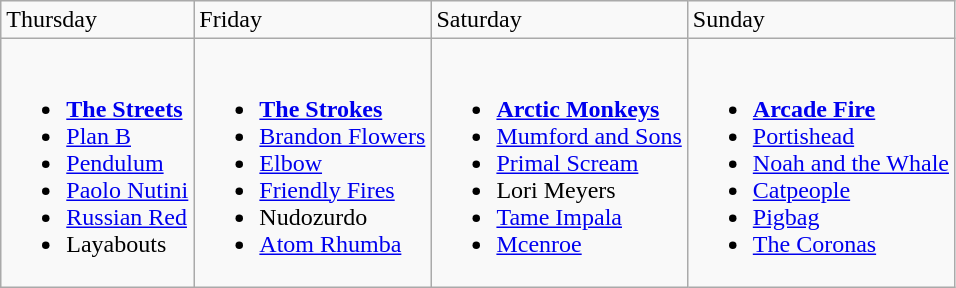<table class="wikitable">
<tr>
<td>Thursday</td>
<td>Friday</td>
<td>Saturday</td>
<td>Sunday</td>
</tr>
<tr valign="top">
<td><br><ul><li><strong><a href='#'>The Streets</a></strong></li><li><a href='#'>Plan B</a></li><li><a href='#'>Pendulum</a></li><li><a href='#'>Paolo Nutini</a></li><li><a href='#'>Russian Red</a></li><li>Layabouts</li></ul></td>
<td><br><ul><li><strong><a href='#'>The Strokes</a></strong></li><li><a href='#'>Brandon Flowers</a></li><li><a href='#'>Elbow</a></li><li><a href='#'>Friendly Fires</a></li><li>Nudozurdo</li><li><a href='#'>Atom Rhumba</a></li></ul></td>
<td><br><ul><li><strong><a href='#'>Arctic Monkeys</a></strong></li><li><a href='#'>Mumford and Sons</a></li><li><a href='#'>Primal Scream</a></li><li>Lori Meyers</li><li><a href='#'>Tame Impala</a></li><li><a href='#'>Mcenroe</a></li></ul></td>
<td><br><ul><li><strong><a href='#'>Arcade Fire</a></strong></li><li><a href='#'>Portishead</a></li><li><a href='#'>Noah and the Whale</a></li><li><a href='#'>Catpeople</a></li><li><a href='#'>Pigbag</a></li><li><a href='#'>The Coronas</a></li></ul></td>
</tr>
</table>
